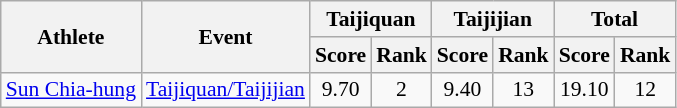<table class="wikitable" style="text-align:center; font-size:90%">
<tr>
<th rowspan="2">Athlete</th>
<th rowspan="2">Event</th>
<th colspan="2">Taijiquan</th>
<th colspan="2">Taijijian</th>
<th colspan="2">Total</th>
</tr>
<tr>
<th>Score</th>
<th>Rank</th>
<th>Score</th>
<th>Rank</th>
<th>Score</th>
<th>Rank</th>
</tr>
<tr>
<td align="left"><a href='#'>Sun Chia-hung</a></td>
<td align="left"><a href='#'>Taijiquan/Taijijian</a></td>
<td>9.70</td>
<td>2</td>
<td>9.40</td>
<td>13</td>
<td>19.10</td>
<td>12</td>
</tr>
</table>
